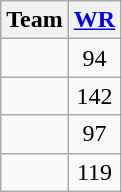<table class="wikitable">
<tr>
<th>Team</th>
<th><a href='#'>WR</a></th>
</tr>
<tr>
<td></td>
<td align=center>94</td>
</tr>
<tr>
<td></td>
<td align=center>142</td>
</tr>
<tr>
<td></td>
<td align=center>97</td>
</tr>
<tr>
<td></td>
<td align=center>119</td>
</tr>
</table>
